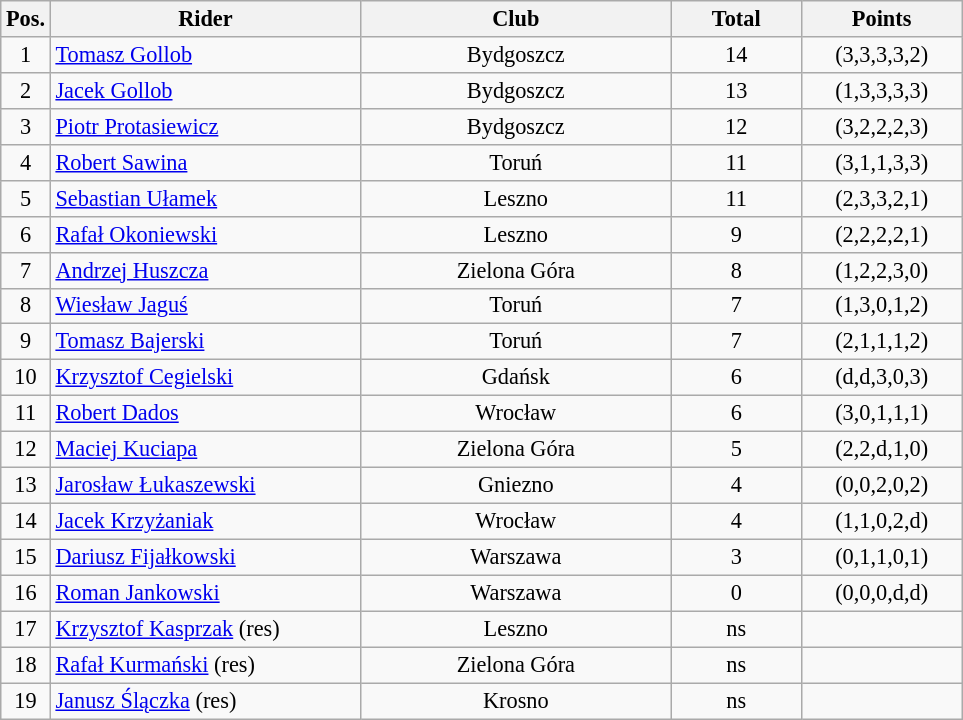<table class=wikitable style="font-size:93%;">
<tr>
<th width=25px>Pos.</th>
<th width=200px>Rider</th>
<th width=200px>Club</th>
<th width=80px>Total</th>
<th width=100px>Points</th>
</tr>
<tr align=center>
<td>1</td>
<td align=left><a href='#'>Tomasz Gollob</a></td>
<td>Bydgoszcz</td>
<td>14</td>
<td>(3,3,3,3,2)</td>
</tr>
<tr align=center>
<td>2</td>
<td align=left><a href='#'>Jacek Gollob</a></td>
<td>Bydgoszcz</td>
<td>13</td>
<td>(1,3,3,3,3)</td>
</tr>
<tr align=center>
<td>3</td>
<td align=left><a href='#'>Piotr Protasiewicz</a></td>
<td>Bydgoszcz</td>
<td>12</td>
<td>(3,2,2,2,3)</td>
</tr>
<tr align=center>
<td>4</td>
<td align=left><a href='#'>Robert Sawina</a></td>
<td>Toruń</td>
<td>11</td>
<td>(3,1,1,3,3)</td>
</tr>
<tr align=center>
<td>5</td>
<td align=left><a href='#'>Sebastian Ułamek</a></td>
<td>Leszno</td>
<td>11</td>
<td>(2,3,3,2,1)</td>
</tr>
<tr align=center>
<td>6</td>
<td align=left><a href='#'>Rafał Okoniewski</a></td>
<td>Leszno</td>
<td>9</td>
<td>(2,2,2,2,1)</td>
</tr>
<tr align=center>
<td>7</td>
<td align=left><a href='#'>Andrzej Huszcza</a></td>
<td>Zielona Góra</td>
<td>8</td>
<td>(1,2,2,3,0)</td>
</tr>
<tr align=center>
<td>8</td>
<td align=left><a href='#'>Wiesław Jaguś</a></td>
<td>Toruń</td>
<td>7</td>
<td>(1,3,0,1,2)</td>
</tr>
<tr align=center>
<td>9</td>
<td align=left><a href='#'>Tomasz Bajerski</a></td>
<td>Toruń</td>
<td>7</td>
<td>(2,1,1,1,2)</td>
</tr>
<tr align=center>
<td>10</td>
<td align=left><a href='#'>Krzysztof Cegielski</a></td>
<td>Gdańsk</td>
<td>6</td>
<td>(d,d,3,0,3)</td>
</tr>
<tr align=center>
<td>11</td>
<td align=left><a href='#'>Robert Dados</a></td>
<td>Wrocław</td>
<td>6</td>
<td>(3,0,1,1,1)</td>
</tr>
<tr align=center>
<td>12</td>
<td align=left><a href='#'>Maciej Kuciapa</a></td>
<td>Zielona Góra</td>
<td>5</td>
<td>(2,2,d,1,0)</td>
</tr>
<tr align=center>
<td>13</td>
<td align=left><a href='#'>Jarosław Łukaszewski</a></td>
<td>Gniezno</td>
<td>4</td>
<td>(0,0,2,0,2)</td>
</tr>
<tr align=center>
<td>14</td>
<td align=left><a href='#'>Jacek Krzyżaniak</a></td>
<td>Wrocław</td>
<td>4</td>
<td>(1,1,0,2,d)</td>
</tr>
<tr align=center>
<td>15</td>
<td align=left><a href='#'>Dariusz Fijałkowski</a></td>
<td>Warszawa</td>
<td>3</td>
<td>(0,1,1,0,1)</td>
</tr>
<tr align=center>
<td>16</td>
<td align=left><a href='#'>Roman Jankowski</a></td>
<td>Warszawa</td>
<td>0</td>
<td>(0,0,0,d,d)</td>
</tr>
<tr align=center>
<td>17</td>
<td align=left><a href='#'>Krzysztof Kasprzak</a> (res)</td>
<td>Leszno</td>
<td>ns</td>
<td></td>
</tr>
<tr align=center>
<td>18</td>
<td align=left><a href='#'>Rafał Kurmański</a> (res)</td>
<td>Zielona Góra</td>
<td>ns</td>
<td></td>
</tr>
<tr align=center>
<td>19</td>
<td align=left><a href='#'>Janusz Ślączka</a> (res)</td>
<td>Krosno</td>
<td>ns</td>
<td></td>
</tr>
</table>
